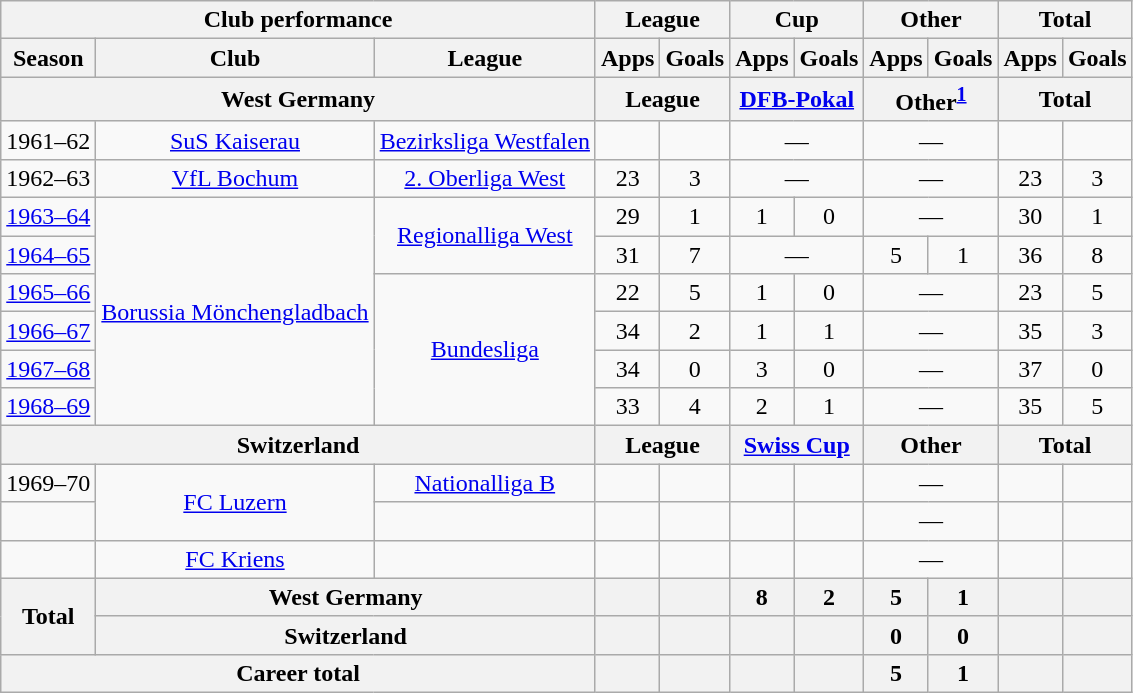<table class="wikitable" style="text-align:center">
<tr>
<th colspan=3>Club performance</th>
<th colspan=2>League</th>
<th colspan=2>Cup</th>
<th colspan=2>Other</th>
<th colspan=2>Total</th>
</tr>
<tr>
<th>Season</th>
<th>Club</th>
<th>League</th>
<th>Apps</th>
<th>Goals</th>
<th>Apps</th>
<th>Goals</th>
<th>Apps</th>
<th>Goals</th>
<th>Apps</th>
<th>Goals</th>
</tr>
<tr>
<th colspan=3>West Germany</th>
<th colspan=2>League</th>
<th colspan=2><a href='#'>DFB-Pokal</a></th>
<th colspan=2>Other<sup><a href='#'>1</a></sup></th>
<th colspan=2>Total</th>
</tr>
<tr>
<td>1961–62</td>
<td><a href='#'>SuS Kaiserau</a></td>
<td><a href='#'>Bezirksliga Westfalen</a></td>
<td></td>
<td></td>
<td colspan="2">—</td>
<td colspan="2">—</td>
<td></td>
<td></td>
</tr>
<tr>
<td>1962–63</td>
<td><a href='#'>VfL Bochum</a></td>
<td><a href='#'>2. Oberliga West</a></td>
<td>23</td>
<td>3</td>
<td colspan="2">—</td>
<td colspan="2">—</td>
<td>23</td>
<td>3</td>
</tr>
<tr>
<td><a href='#'>1963–64</a></td>
<td rowspan="6"><a href='#'>Borussia Mönchengladbach</a></td>
<td rowspan="2"><a href='#'>Regionalliga West</a></td>
<td>29</td>
<td>1</td>
<td>1</td>
<td>0</td>
<td colspan="2">—</td>
<td>30</td>
<td>1</td>
</tr>
<tr>
<td><a href='#'>1964–65</a></td>
<td>31</td>
<td>7</td>
<td colspan="2">—</td>
<td>5</td>
<td>1</td>
<td>36</td>
<td>8</td>
</tr>
<tr>
<td><a href='#'>1965–66</a></td>
<td rowspan="4"><a href='#'>Bundesliga</a></td>
<td>22</td>
<td>5</td>
<td>1</td>
<td>0</td>
<td colspan="2">—</td>
<td>23</td>
<td>5</td>
</tr>
<tr>
<td><a href='#'>1966–67</a></td>
<td>34</td>
<td>2</td>
<td>1</td>
<td>1</td>
<td colspan="2">—</td>
<td>35</td>
<td>3</td>
</tr>
<tr>
<td><a href='#'>1967–68</a></td>
<td>34</td>
<td>0</td>
<td>3</td>
<td>0</td>
<td colspan="2">—</td>
<td>37</td>
<td>0</td>
</tr>
<tr>
<td><a href='#'>1968–69</a></td>
<td>33</td>
<td>4</td>
<td>2</td>
<td>1</td>
<td colspan="2">—</td>
<td>35</td>
<td>5</td>
</tr>
<tr>
<th colspan=3>Switzerland</th>
<th colspan=2>League</th>
<th colspan=2><a href='#'>Swiss Cup</a></th>
<th colspan=2>Other</th>
<th colspan=2>Total</th>
</tr>
<tr>
<td>1969–70</td>
<td rowspan="2"><a href='#'>FC Luzern</a></td>
<td><a href='#'>Nationalliga B</a></td>
<td></td>
<td></td>
<td></td>
<td></td>
<td colspan="2">—</td>
<td></td>
<td></td>
</tr>
<tr>
<td></td>
<td></td>
<td></td>
<td></td>
<td></td>
<td></td>
<td colspan="2">—</td>
<td></td>
<td></td>
</tr>
<tr>
<td></td>
<td><a href='#'>FC Kriens</a></td>
<td></td>
<td></td>
<td></td>
<td></td>
<td></td>
<td colspan="2">—</td>
<td></td>
<td></td>
</tr>
<tr>
<th rowspan=2>Total</th>
<th colspan=2>West Germany</th>
<th></th>
<th></th>
<th>8</th>
<th>2</th>
<th>5</th>
<th>1</th>
<th></th>
<th></th>
</tr>
<tr>
<th colspan=2>Switzerland</th>
<th></th>
<th></th>
<th></th>
<th></th>
<th>0</th>
<th>0</th>
<th></th>
<th></th>
</tr>
<tr>
<th colspan=3>Career total</th>
<th></th>
<th></th>
<th></th>
<th></th>
<th>5</th>
<th>1</th>
<th></th>
<th></th>
</tr>
</table>
